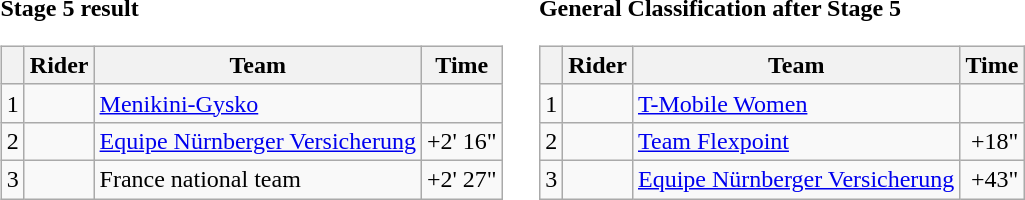<table>
<tr>
<td><strong>Stage 5 result</strong><br><table class=wikitable>
<tr>
<th></th>
<th>Rider</th>
<th>Team</th>
<th>Time</th>
</tr>
<tr>
<td>1</td>
<td></td>
<td><a href='#'>Menikini-Gysko</a></td>
<td></td>
</tr>
<tr>
<td>2</td>
<td></td>
<td><a href='#'>Equipe Nürnberger Versicherung</a></td>
<td align=right>+2' 16"</td>
</tr>
<tr>
<td>3</td>
<td></td>
<td>France national team</td>
<td align=right>+2' 27"</td>
</tr>
</table>
</td>
<td></td>
<td><strong>General Classification after Stage 5</strong><br><table class="wikitable">
<tr>
<th></th>
<th>Rider</th>
<th>Team</th>
<th>Time</th>
</tr>
<tr>
<td>1</td>
<td></td>
<td><a href='#'>T-Mobile Women</a></td>
<td align=right></td>
</tr>
<tr>
<td>2</td>
<td></td>
<td><a href='#'>Team Flexpoint</a></td>
<td align=right>+18"</td>
</tr>
<tr>
<td>3</td>
<td></td>
<td><a href='#'>Equipe Nürnberger Versicherung</a></td>
<td align=right>+43"</td>
</tr>
</table>
</td>
</tr>
</table>
